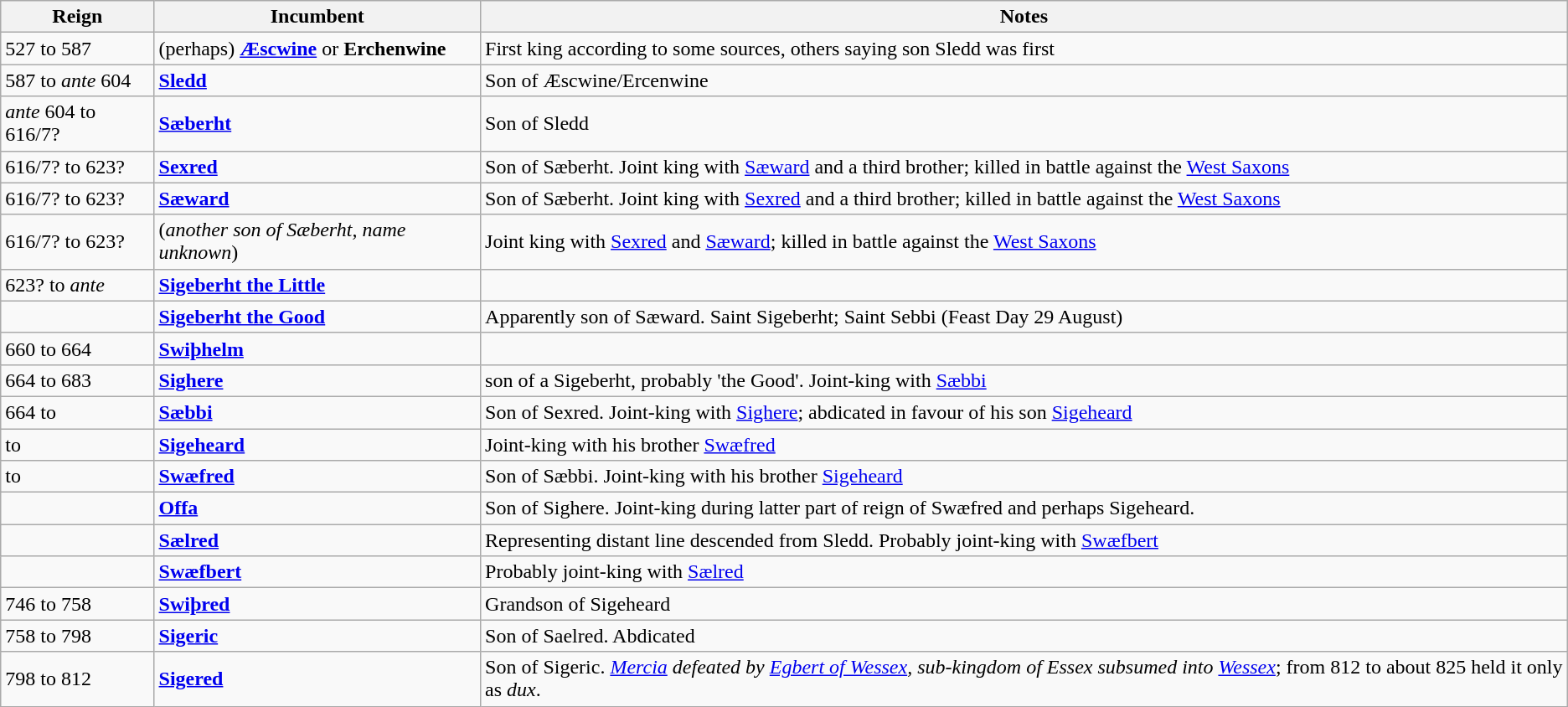<table class="wikitable">
<tr>
<th>Reign</th>
<th>Incumbent</th>
<th>Notes</th>
</tr>
<tr>
<td>527 to 587</td>
<td>(perhaps) <strong><a href='#'>Æscwine</a></strong> or <strong>Erchenwine</strong></td>
<td>First king according to some sources, others saying son Sledd was first</td>
</tr>
<tr>
<td>587 to <em>ante</em> 604</td>
<td><strong><a href='#'>Sledd</a></strong></td>
<td>Son of Æscwine/Ercenwine</td>
</tr>
<tr>
<td><em>ante</em> 604 to 616/7?</td>
<td><strong><a href='#'>Sæberht</a></strong></td>
<td>Son of Sledd</td>
</tr>
<tr>
<td>616/7? to 623?</td>
<td><strong><a href='#'>Sexred</a></strong></td>
<td>Son of Sæberht. Joint king with <a href='#'>Sæward</a> and a third brother; killed in battle against the <a href='#'>West Saxons</a></td>
</tr>
<tr>
<td>616/7? to 623?</td>
<td><strong><a href='#'>Sæward</a></strong></td>
<td>Son of Sæberht. Joint king with <a href='#'>Sexred</a> and a third brother; killed in battle against the <a href='#'>West Saxons</a></td>
</tr>
<tr>
<td>616/7? to 623?</td>
<td>(<em>another son of Sæberht, name unknown</em>)</td>
<td>Joint king with <a href='#'>Sexred</a> and <a href='#'>Sæward</a>; killed in battle against the <a href='#'>West Saxons</a></td>
</tr>
<tr>
<td>623? to <em>ante</em> </td>
<td><strong><a href='#'>Sigeberht the Little</a></strong></td>
<td></td>
</tr>
<tr>
<td></td>
<td><strong><a href='#'>Sigeberht the Good</a></strong></td>
<td>Apparently son of Sæward. Saint Sigeberht; Saint Sebbi (Feast Day 29 August)</td>
</tr>
<tr>
<td>660 to 664</td>
<td><strong><a href='#'>Swiþhelm</a></strong></td>
<td></td>
</tr>
<tr>
<td>664 to 683</td>
<td><strong><a href='#'>Sighere</a></strong></td>
<td>son of a Sigeberht, probably 'the Good'. Joint-king with <a href='#'>Sæbbi</a></td>
</tr>
<tr>
<td>664 to </td>
<td><strong><a href='#'>Sæbbi</a></strong></td>
<td>Son of Sexred. Joint-king with <a href='#'>Sighere</a>; abdicated in favour of his son <a href='#'>Sigeheard</a></td>
</tr>
<tr>
<td> to </td>
<td><strong><a href='#'>Sigeheard</a></strong></td>
<td>Joint-king with his brother <a href='#'>Swæfred</a></td>
</tr>
<tr>
<td> to </td>
<td><strong><a href='#'>Swæfred</a></strong></td>
<td>Son of Sæbbi. Joint-king with his brother <a href='#'>Sigeheard</a></td>
</tr>
<tr>
<td></td>
<td><strong><a href='#'>Offa</a></strong></td>
<td>Son of Sighere. Joint-king during latter part of reign of Swæfred and perhaps Sigeheard.</td>
</tr>
<tr>
<td></td>
<td><strong><a href='#'>Sælred</a></strong></td>
<td>Representing distant line descended from Sledd. Probably joint-king with <a href='#'>Swæfbert</a></td>
</tr>
<tr>
<td></td>
<td><strong><a href='#'>Swæfbert</a></strong></td>
<td>Probably joint-king with <a href='#'>Sælred</a></td>
</tr>
<tr>
<td>746 to 758</td>
<td><strong><a href='#'>Swiþred</a></strong></td>
<td>Grandson of Sigeheard</td>
</tr>
<tr>
<td>758 to 798</td>
<td><strong><a href='#'>Sigeric</a></strong></td>
<td>Son of Saelred. Abdicated</td>
</tr>
<tr>
<td>798 to 812</td>
<td><strong><a href='#'>Sigered</a></strong></td>
<td>Son of Sigeric. <em><a href='#'>Mercia</a> defeated by <a href='#'>Egbert of Wessex</a>, sub-kingdom of Essex subsumed into <a href='#'>Wessex</a></em>; from 812 to about 825 held it only as <em>dux</em>.</td>
</tr>
</table>
